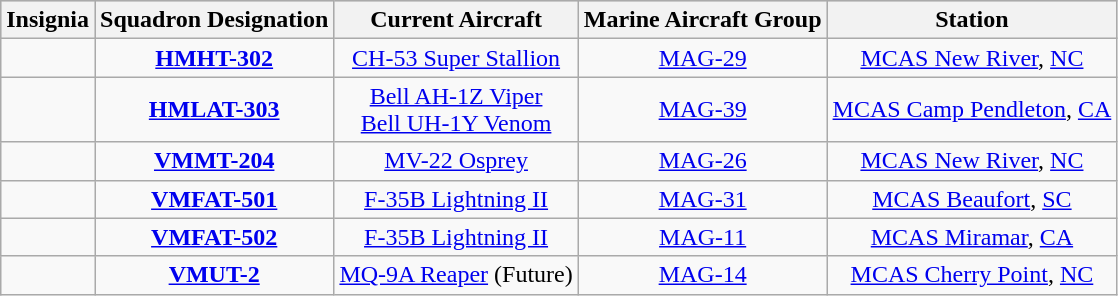<table class="wikitable sortable" style="text-align:center;">
<tr bgcolor="#CCCCCC">
<th><strong>Insignia</strong></th>
<th><strong>Squadron Designation</strong></th>
<th><strong>Current Aircraft</strong></th>
<th><strong>Marine Aircraft Group</strong></th>
<th><strong>Station</strong></th>
</tr>
<tr>
<td></td>
<td><strong><a href='#'>HMHT-302</a></strong></td>
<td><a href='#'>CH-53 Super Stallion</a></td>
<td><a href='#'>MAG-29</a></td>
<td><a href='#'>MCAS New River</a>, <a href='#'>NC</a></td>
</tr>
<tr>
<td></td>
<td><strong><a href='#'>HMLAT-303</a></strong></td>
<td><a href='#'>Bell AH-1Z Viper</a><br><a href='#'>Bell UH-1Y Venom</a></td>
<td><a href='#'>MAG-39</a></td>
<td><a href='#'>MCAS Camp Pendleton</a>, <a href='#'>CA</a></td>
</tr>
<tr>
<td></td>
<td><strong><a href='#'>VMMT-204</a></strong></td>
<td><a href='#'>MV-22 Osprey</a></td>
<td><a href='#'>MAG-26</a></td>
<td><a href='#'>MCAS New River</a>, <a href='#'>NC</a></td>
</tr>
<tr>
<td></td>
<td><strong><a href='#'>VMFAT-501</a></strong></td>
<td><a href='#'>F-35B Lightning II</a></td>
<td><a href='#'>MAG-31</a></td>
<td><a href='#'>MCAS Beaufort</a>, <a href='#'>SC</a></td>
</tr>
<tr>
<td></td>
<td><strong><a href='#'>VMFAT-502</a></strong></td>
<td><a href='#'>F-35B Lightning II</a></td>
<td><a href='#'>MAG-11</a></td>
<td><a href='#'>MCAS Miramar</a>, <a href='#'>CA</a></td>
</tr>
<tr>
<td></td>
<td><strong><a href='#'>VMUT-2</a></strong></td>
<td><a href='#'>MQ-9A Reaper</a> (Future)</td>
<td><a href='#'>MAG-14</a></td>
<td><a href='#'>MCAS Cherry Point</a>, <a href='#'>NC</a></td>
</tr>
</table>
